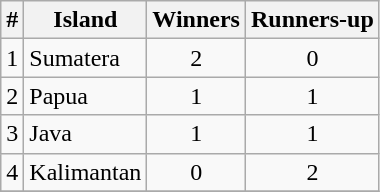<table class="wikitable">
<tr>
<th>#</th>
<th>Island</th>
<th>Winners</th>
<th>Runners-up</th>
</tr>
<tr>
<td align=center>1</td>
<td>Sumatera</td>
<td align="center">2</td>
<td align="center">0</td>
</tr>
<tr>
<td align=center>2</td>
<td>Papua</td>
<td align="center">1</td>
<td align="center">1</td>
</tr>
<tr>
<td align=center>3</td>
<td>Java</td>
<td align="center">1</td>
<td align="center">1</td>
</tr>
<tr>
<td align=center>4</td>
<td>Kalimantan</td>
<td align="center">0</td>
<td align="center">2</td>
</tr>
<tr>
</tr>
</table>
